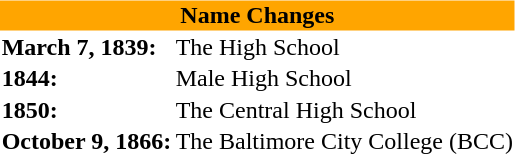<table class="toccolours" style="float: right; margin-left: 1em; font-size: 100%;" cellspacing="1">
<tr>
<th colspan="2" style="text-align: center; background:#FFA500;">Name Changes</th>
</tr>
<tr>
<td><strong>March 7, 1839:</strong>  </td>
<td>The High School</td>
</tr>
<tr>
<td><strong>1844:</strong></td>
<td>Male High School</td>
</tr>
<tr>
<td><strong>1850:</strong></td>
<td>The Central High School</td>
</tr>
<tr>
<td><strong>October 9, 1866:</strong></td>
<td>The Baltimore City College (BCC)</td>
</tr>
</table>
